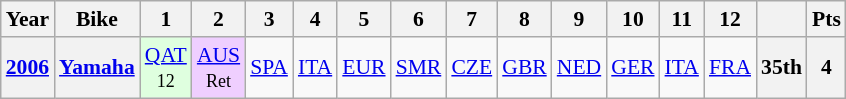<table class="wikitable" style="text-align:center; font-size:90%">
<tr>
<th>Year</th>
<th>Bike</th>
<th>1</th>
<th>2</th>
<th>3</th>
<th>4</th>
<th>5</th>
<th>6</th>
<th>7</th>
<th>8</th>
<th>9</th>
<th>10</th>
<th>11</th>
<th>12</th>
<th></th>
<th>Pts</th>
</tr>
<tr>
<th><a href='#'>2006</a></th>
<th><a href='#'>Yamaha</a></th>
<td style="background:#dfffdf;"><a href='#'>QAT</a><br><small>12</small></td>
<td style="background:#efcfff;"><a href='#'>AUS</a><br><small>Ret</small></td>
<td><a href='#'>SPA</a></td>
<td><a href='#'>ITA</a></td>
<td><a href='#'>EUR</a></td>
<td><a href='#'>SMR</a></td>
<td><a href='#'>CZE</a></td>
<td><a href='#'>GBR</a></td>
<td><a href='#'>NED</a></td>
<td><a href='#'>GER</a></td>
<td><a href='#'>ITA</a></td>
<td><a href='#'>FRA</a></td>
<th>35th</th>
<th>4</th>
</tr>
</table>
